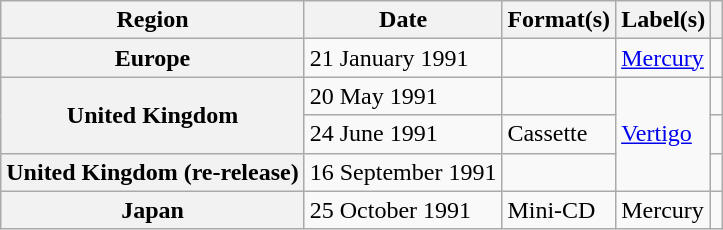<table class="wikitable plainrowheaders">
<tr>
<th scope="col">Region</th>
<th scope="col">Date</th>
<th scope="col">Format(s)</th>
<th scope="col">Label(s)</th>
<th scope="col"></th>
</tr>
<tr>
<th scope="row">Europe</th>
<td>21 January 1991</td>
<td></td>
<td><a href='#'>Mercury</a></td>
<td></td>
</tr>
<tr>
<th scope="row" rowspan="2">United Kingdom</th>
<td>20 May 1991</td>
<td></td>
<td rowspan="3"><a href='#'>Vertigo</a></td>
<td></td>
</tr>
<tr>
<td>24 June 1991</td>
<td>Cassette</td>
<td></td>
</tr>
<tr>
<th scope="row">United Kingdom (re-release)</th>
<td>16 September 1991</td>
<td></td>
<td></td>
</tr>
<tr>
<th scope="row">Japan</th>
<td>25 October 1991</td>
<td>Mini-CD</td>
<td>Mercury</td>
<td></td>
</tr>
</table>
